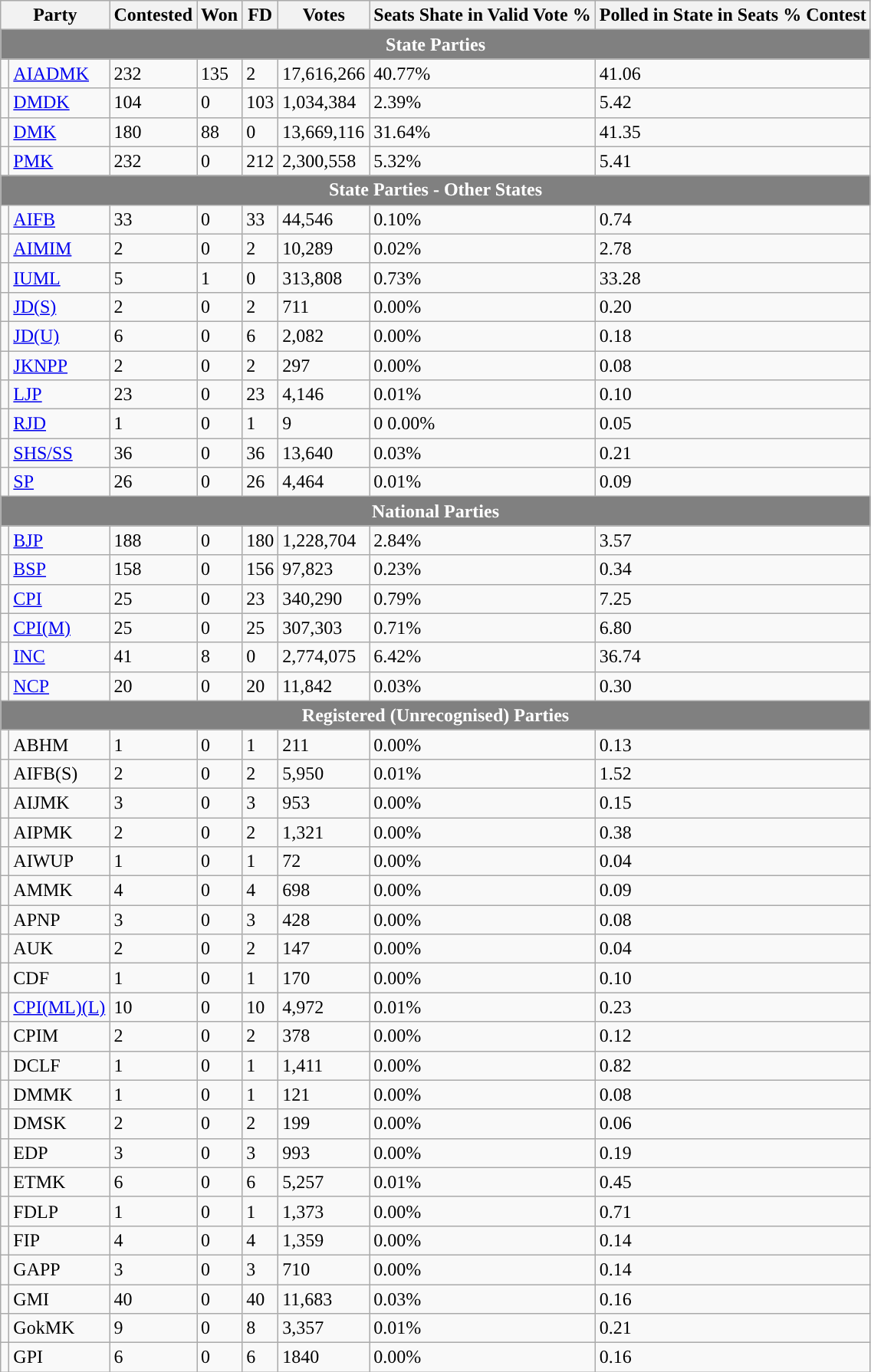<table class="wikitable">
<tr>
<th colspan="2">Party</th>
<th>Contested</th>
<th>Won</th>
<th>FD</th>
<th>Votes</th>
<th>Seats Shate in Valid Vote %</th>
<th>Polled in State in Seats % Contest</th>
</tr>
<tr>
<td colspan="8" style="text-align:center;background-color:grey;color:white;"><strong>State Parties</strong></td>
</tr>
<tr>
<td></td>
<td><a href='#'>AIADMK</a></td>
<td>232</td>
<td>135</td>
<td>2</td>
<td>17,616,266</td>
<td>40.77%</td>
<td>41.06</td>
</tr>
<tr>
<td></td>
<td><a href='#'>DMDK</a></td>
<td>104</td>
<td>0</td>
<td>103</td>
<td>1,034,384</td>
<td>2.39%</td>
<td>5.42</td>
</tr>
<tr>
<td></td>
<td><a href='#'>DMK</a></td>
<td>180</td>
<td>88</td>
<td>0</td>
<td>13,669,116</td>
<td>31.64%</td>
<td>41.35</td>
</tr>
<tr>
<td></td>
<td><a href='#'>PMK</a></td>
<td>232</td>
<td>0</td>
<td>212</td>
<td>2,300,558</td>
<td>5.32%</td>
<td>5.41</td>
</tr>
<tr>
<td colspan="8" style="text-align:center;background-color:grey;color:white;"><strong>State Parties - Other States</strong></td>
</tr>
<tr>
<td></td>
<td><a href='#'>AIFB</a></td>
<td>33</td>
<td>0</td>
<td>33</td>
<td>44,546</td>
<td>0.10%</td>
<td>0.74</td>
</tr>
<tr>
<td></td>
<td><a href='#'>AIMIM</a></td>
<td>2</td>
<td>0</td>
<td>2</td>
<td>10,289</td>
<td>0.02%</td>
<td>2.78</td>
</tr>
<tr>
<td></td>
<td><a href='#'>IUML</a></td>
<td>5</td>
<td>1</td>
<td>0</td>
<td>313,808</td>
<td>0.73%</td>
<td>33.28</td>
</tr>
<tr>
<td></td>
<td><a href='#'>JD(S)</a></td>
<td>2</td>
<td>0</td>
<td>2</td>
<td>711</td>
<td>0.00%</td>
<td>0.20</td>
</tr>
<tr>
<td></td>
<td><a href='#'>JD(U)</a></td>
<td>6</td>
<td>0</td>
<td>6</td>
<td>2,082</td>
<td>0.00%</td>
<td>0.18</td>
</tr>
<tr>
<td></td>
<td><a href='#'>JKNPP</a></td>
<td>2</td>
<td>0</td>
<td>2</td>
<td>297</td>
<td>0.00%</td>
<td>0.08</td>
</tr>
<tr>
<td></td>
<td><a href='#'>LJP</a></td>
<td>23</td>
<td>0</td>
<td>23</td>
<td>4,146</td>
<td>0.01%</td>
<td>0.10</td>
</tr>
<tr>
<td></td>
<td><a href='#'>RJD</a></td>
<td>1</td>
<td>0</td>
<td>1</td>
<td>9</td>
<td>0 0.00%</td>
<td>0.05</td>
</tr>
<tr>
<td></td>
<td><a href='#'>SHS/SS</a></td>
<td>36</td>
<td>0</td>
<td>36</td>
<td>13,640</td>
<td>0.03%</td>
<td>0.21</td>
</tr>
<tr>
<td></td>
<td><a href='#'>SP</a></td>
<td>26</td>
<td>0</td>
<td>26</td>
<td>4,464</td>
<td>0.01%</td>
<td>0.09</td>
</tr>
<tr>
<td colspan="8" style="text-align:center;background-color:grey;color:white;"><strong>National Parties</strong></td>
</tr>
<tr>
<td></td>
<td><a href='#'>BJP</a></td>
<td>188</td>
<td>0</td>
<td>180</td>
<td>1,228,704</td>
<td>2.84%</td>
<td>3.57</td>
</tr>
<tr>
<td></td>
<td><a href='#'>BSP</a></td>
<td>158</td>
<td>0</td>
<td>156</td>
<td>97,823</td>
<td>0.23%</td>
<td>0.34</td>
</tr>
<tr>
<td></td>
<td><a href='#'>CPI</a></td>
<td>25</td>
<td>0</td>
<td>23</td>
<td>340,290</td>
<td>0.79%</td>
<td>7.25</td>
</tr>
<tr>
<td></td>
<td><a href='#'>CPI(M)</a></td>
<td>25</td>
<td>0</td>
<td>25</td>
<td>307,303</td>
<td>0.71%</td>
<td>6.80</td>
</tr>
<tr>
<td></td>
<td><a href='#'>INC</a></td>
<td>41</td>
<td>8</td>
<td>0</td>
<td>2,774,075</td>
<td>6.42%</td>
<td>36.74</td>
</tr>
<tr>
<td></td>
<td><a href='#'>NCP</a></td>
<td>20</td>
<td>0</td>
<td>20</td>
<td>11,842</td>
<td>0.03%</td>
<td>0.30</td>
</tr>
<tr>
<td colspan="8" style="text-align:center;background-color:grey;color:white;"><strong>Registered (Unrecognised) Parties</strong></td>
</tr>
<tr>
<td></td>
<td>ABHM</td>
<td>1</td>
<td>0</td>
<td>1</td>
<td>211</td>
<td>0.00%</td>
<td>0.13</td>
</tr>
<tr>
<td></td>
<td>AIFB(S)</td>
<td>2</td>
<td>0</td>
<td>2</td>
<td>5,950</td>
<td>0.01%</td>
<td>1.52</td>
</tr>
<tr>
<td></td>
<td>AIJMK</td>
<td>3</td>
<td>0</td>
<td>3</td>
<td>953</td>
<td>0.00%</td>
<td>0.15</td>
</tr>
<tr>
<td></td>
<td>AIPMK</td>
<td>2</td>
<td>0</td>
<td>2</td>
<td>1,321</td>
<td>0.00%</td>
<td>0.38</td>
</tr>
<tr>
<td></td>
<td>AIWUP</td>
<td>1</td>
<td>0</td>
<td>1</td>
<td>72</td>
<td>0.00%</td>
<td>0.04</td>
</tr>
<tr>
<td></td>
<td>AMMK</td>
<td>4</td>
<td>0</td>
<td>4</td>
<td>698</td>
<td>0.00%</td>
<td>0.09</td>
</tr>
<tr>
<td></td>
<td>APNP</td>
<td>3</td>
<td>0</td>
<td>3</td>
<td>428</td>
<td>0.00%</td>
<td>0.08</td>
</tr>
<tr>
<td></td>
<td>AUK</td>
<td>2</td>
<td>0</td>
<td>2</td>
<td>147</td>
<td>0.00%</td>
<td>0.04</td>
</tr>
<tr>
<td></td>
<td>CDF</td>
<td>1</td>
<td>0</td>
<td>1</td>
<td>170</td>
<td>0.00%</td>
<td>0.10</td>
</tr>
<tr>
<td></td>
<td><a href='#'>CPI(ML)(L)</a></td>
<td>10</td>
<td>0</td>
<td>10</td>
<td>4,972</td>
<td>0.01%</td>
<td>0.23</td>
</tr>
<tr>
<td></td>
<td>CPIM</td>
<td>2</td>
<td>0</td>
<td>2</td>
<td>378</td>
<td>0.00%</td>
<td>0.12</td>
</tr>
<tr>
<td></td>
<td>DCLF</td>
<td>1</td>
<td>0</td>
<td>1</td>
<td>1,411</td>
<td>0.00%</td>
<td>0.82</td>
</tr>
<tr>
<td></td>
<td>DMMK</td>
<td>1</td>
<td>0</td>
<td>1</td>
<td>121</td>
<td>0.00%</td>
<td>0.08</td>
</tr>
<tr>
<td></td>
<td>DMSK</td>
<td>2</td>
<td>0</td>
<td>2</td>
<td>199</td>
<td>0.00%</td>
<td>0.06</td>
</tr>
<tr>
<td></td>
<td>EDP</td>
<td>3</td>
<td>0</td>
<td>3</td>
<td>993</td>
<td>0.00%</td>
<td>0.19</td>
</tr>
<tr>
<td></td>
<td>ETMK</td>
<td>6</td>
<td>0</td>
<td>6</td>
<td>5,257</td>
<td>0.01%</td>
<td>0.45</td>
</tr>
<tr>
<td></td>
<td>FDLP</td>
<td>1</td>
<td>0</td>
<td>1</td>
<td>1,373</td>
<td>0.00%</td>
<td>0.71</td>
</tr>
<tr>
<td></td>
<td>FIP</td>
<td>4</td>
<td>0</td>
<td>4</td>
<td>1,359</td>
<td>0.00%</td>
<td>0.14</td>
</tr>
<tr>
<td></td>
<td>GAPP</td>
<td>3</td>
<td>0</td>
<td>3</td>
<td>710</td>
<td>0.00%</td>
<td>0.14</td>
</tr>
<tr>
<td></td>
<td>GMI</td>
<td>40</td>
<td>0</td>
<td>40</td>
<td>11,683</td>
<td>0.03%</td>
<td>0.16</td>
</tr>
<tr>
<td></td>
<td>GokMK</td>
<td>9</td>
<td>0</td>
<td>8</td>
<td>3,357</td>
<td>0.01%</td>
<td>0.21</td>
</tr>
<tr>
<td></td>
<td>GPI</td>
<td>6</td>
<td>0</td>
<td>6</td>
<td>1840</td>
<td>0.00%</td>
<td>0.16</td>
</tr>
</table>
